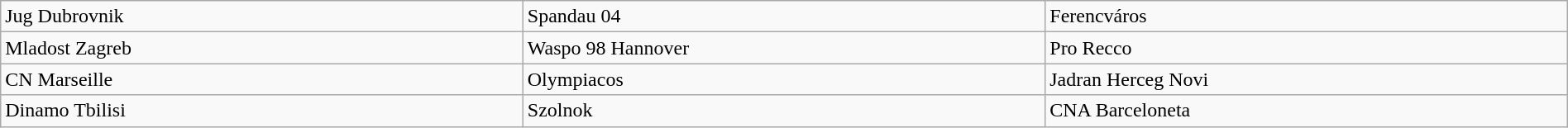<table class="wikitable" style="table-layout:fixed;width:100%;">
<tr>
<td width=25%> Jug Dubrovnik</td>
<td width=25%> Spandau 04</td>
<td width=25%> Ferencváros</td>
</tr>
<tr>
<td width=25%> Mladost Zagreb</td>
<td width=25%> Waspo 98 Hannover</td>
<td width=25%> Pro Recco</td>
</tr>
<tr>
<td width=25%> CN Marseille</td>
<td width=25%> Olympiacos</td>
<td width=25%> Jadran Herceg Novi</td>
</tr>
<tr>
<td width=25%> Dinamo Tbilisi</td>
<td width=25%> Szolnok</td>
<td width=25%> CNA Barceloneta</td>
</tr>
</table>
